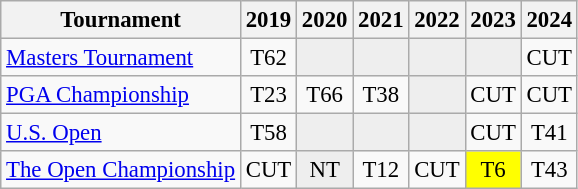<table class="wikitable" style="font-size:95%;text-align:center;">
<tr>
<th>Tournament</th>
<th>2019</th>
<th>2020</th>
<th>2021</th>
<th>2022</th>
<th>2023</th>
<th>2024</th>
</tr>
<tr>
<td align=left><a href='#'>Masters Tournament</a></td>
<td>T62</td>
<td style="background:#eeeeee;"></td>
<td style="background:#eeeeee;"></td>
<td style="background:#eeeeee;"></td>
<td style="background:#eeeeee;"></td>
<td>CUT</td>
</tr>
<tr>
<td align=left><a href='#'>PGA Championship</a></td>
<td>T23</td>
<td>T66</td>
<td>T38</td>
<td style="background:#eeeeee;"></td>
<td>CUT</td>
<td>CUT</td>
</tr>
<tr>
<td align=left><a href='#'>U.S. Open</a></td>
<td>T58</td>
<td style="background:#eeeeee;"></td>
<td style="background:#eeeeee;"></td>
<td style="background:#eeeeee;"></td>
<td>CUT</td>
<td>T41</td>
</tr>
<tr>
<td align=left><a href='#'>The Open Championship</a></td>
<td>CUT</td>
<td style="background:#eeeeee;">NT</td>
<td>T12</td>
<td>CUT</td>
<td style="background:yellow;">T6</td>
<td>T43</td>
</tr>
</table>
